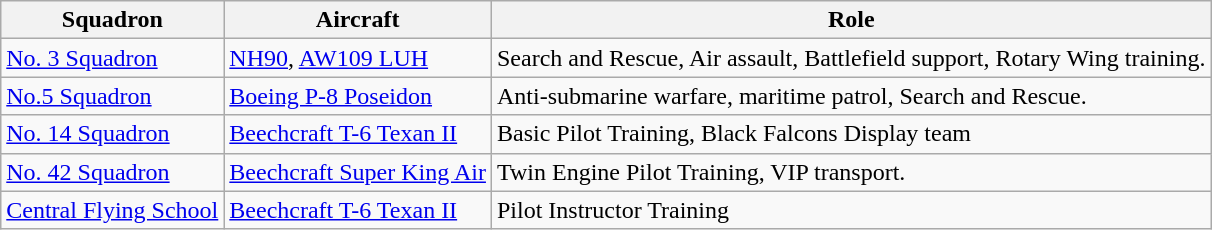<table class="wikitable">
<tr>
<th>Squadron</th>
<th>Aircraft</th>
<th>Role</th>
</tr>
<tr>
<td><a href='#'>No. 3 Squadron</a></td>
<td><a href='#'>NH90</a>, <a href='#'>AW109 LUH</a></td>
<td>Search and Rescue, Air assault, Battlefield support, Rotary Wing training.</td>
</tr>
<tr>
<td><a href='#'>No.5 Squadron</a></td>
<td><a href='#'>Boeing P-8 Poseidon</a></td>
<td>Anti-submarine warfare, maritime patrol, Search and Rescue.</td>
</tr>
<tr>
<td><a href='#'>No. 14 Squadron</a></td>
<td><a href='#'>Beechcraft T-6 Texan II</a></td>
<td>Basic Pilot Training, Black Falcons Display team</td>
</tr>
<tr>
<td><a href='#'>No. 42 Squadron</a></td>
<td><a href='#'>Beechcraft Super King Air</a></td>
<td>Twin Engine Pilot Training, VIP transport.</td>
</tr>
<tr>
<td><a href='#'>Central Flying School</a></td>
<td><a href='#'>Beechcraft T-6 Texan II</a></td>
<td>Pilot Instructor Training</td>
</tr>
</table>
